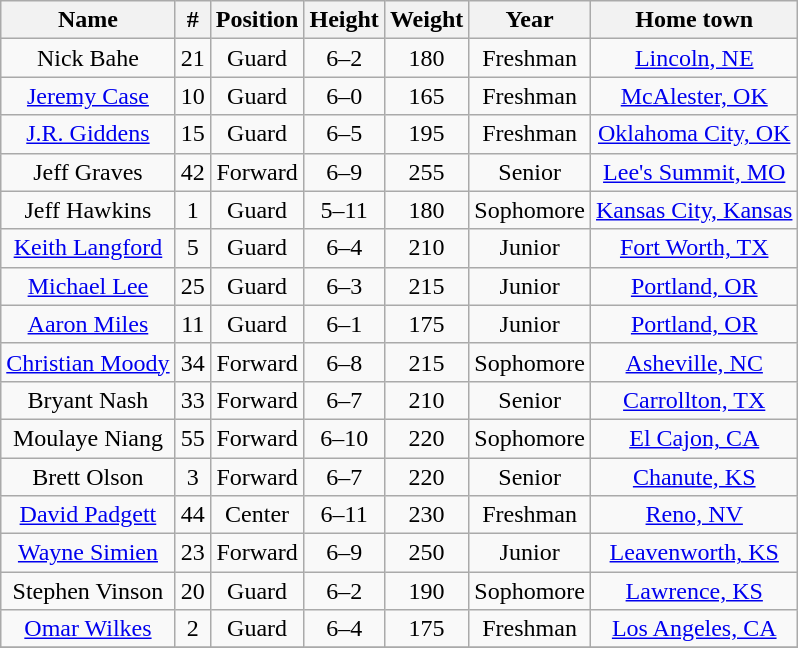<table class="wikitable" style="text-align: center;">
<tr>
<th>Name</th>
<th>#</th>
<th>Position</th>
<th>Height</th>
<th>Weight</th>
<th>Year</th>
<th>Home town</th>
</tr>
<tr>
<td>Nick Bahe</td>
<td>21</td>
<td>Guard</td>
<td>6–2</td>
<td>180</td>
<td>Freshman</td>
<td><a href='#'>Lincoln, NE</a></td>
</tr>
<tr>
<td><a href='#'>Jeremy Case</a></td>
<td>10</td>
<td>Guard</td>
<td>6–0</td>
<td>165</td>
<td>Freshman</td>
<td><a href='#'>McAlester, OK</a></td>
</tr>
<tr>
<td><a href='#'>J.R. Giddens</a></td>
<td>15</td>
<td>Guard</td>
<td>6–5</td>
<td>195</td>
<td>Freshman</td>
<td><a href='#'>Oklahoma City, OK</a></td>
</tr>
<tr>
<td>Jeff Graves</td>
<td>42</td>
<td>Forward</td>
<td>6–9</td>
<td>255</td>
<td>Senior</td>
<td><a href='#'>Lee's Summit, MO</a></td>
</tr>
<tr>
<td>Jeff Hawkins</td>
<td>1</td>
<td>Guard</td>
<td>5–11</td>
<td>180</td>
<td>Sophomore</td>
<td><a href='#'>Kansas City, Kansas</a></td>
</tr>
<tr>
<td><a href='#'>Keith Langford</a></td>
<td>5</td>
<td>Guard</td>
<td>6–4</td>
<td>210</td>
<td>Junior</td>
<td><a href='#'>Fort Worth, TX</a></td>
</tr>
<tr>
<td><a href='#'>Michael Lee</a></td>
<td>25</td>
<td>Guard</td>
<td>6–3</td>
<td>215</td>
<td>Junior</td>
<td><a href='#'>Portland, OR</a></td>
</tr>
<tr>
<td><a href='#'>Aaron Miles</a></td>
<td>11</td>
<td>Guard</td>
<td>6–1</td>
<td>175</td>
<td>Junior</td>
<td><a href='#'>Portland, OR</a></td>
</tr>
<tr>
<td><a href='#'>Christian Moody</a></td>
<td>34</td>
<td>Forward</td>
<td>6–8</td>
<td>215</td>
<td>Sophomore</td>
<td><a href='#'>Asheville, NC</a></td>
</tr>
<tr>
<td>Bryant Nash</td>
<td>33</td>
<td>Forward</td>
<td>6–7</td>
<td>210</td>
<td>Senior</td>
<td><a href='#'>Carrollton, TX</a></td>
</tr>
<tr>
<td>Moulaye Niang</td>
<td>55</td>
<td>Forward</td>
<td>6–10</td>
<td>220</td>
<td>Sophomore</td>
<td><a href='#'>El Cajon, CA</a></td>
</tr>
<tr>
<td>Brett Olson</td>
<td>3</td>
<td>Forward</td>
<td>6–7</td>
<td>220</td>
<td>Senior</td>
<td><a href='#'>Chanute, KS</a></td>
</tr>
<tr>
<td><a href='#'>David Padgett</a></td>
<td>44</td>
<td>Center</td>
<td>6–11</td>
<td>230</td>
<td>Freshman</td>
<td><a href='#'>Reno, NV</a></td>
</tr>
<tr>
<td><a href='#'>Wayne Simien</a></td>
<td>23</td>
<td>Forward</td>
<td>6–9</td>
<td>250</td>
<td>Junior</td>
<td><a href='#'>Leavenworth, KS</a></td>
</tr>
<tr>
<td>Stephen Vinson</td>
<td>20</td>
<td>Guard</td>
<td>6–2</td>
<td>190</td>
<td>Sophomore</td>
<td><a href='#'>Lawrence, KS</a></td>
</tr>
<tr>
<td><a href='#'>Omar Wilkes</a></td>
<td>2</td>
<td>Guard</td>
<td>6–4</td>
<td>175</td>
<td>Freshman</td>
<td><a href='#'>Los Angeles, CA</a></td>
</tr>
<tr>
</tr>
</table>
